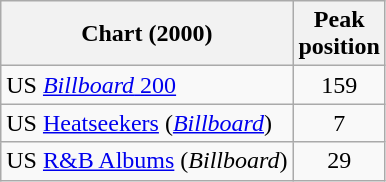<table Class = "wikitable sortable">
<tr>
<th>Chart (2000)</th>
<th>Peak<br>position</th>
</tr>
<tr>
<td>US <a href='#'><em>Billboard</em> 200</a></td>
<td align=center>159</td>
</tr>
<tr>
<td>US <a href='#'>Heatseekers</a> (<em><a href='#'>Billboard</a></em>)</td>
<td align=center>7</td>
</tr>
<tr>
<td>US <a href='#'>R&B Albums</a> (<em>Billboard</em>)</td>
<td align=center>29</td>
</tr>
</table>
